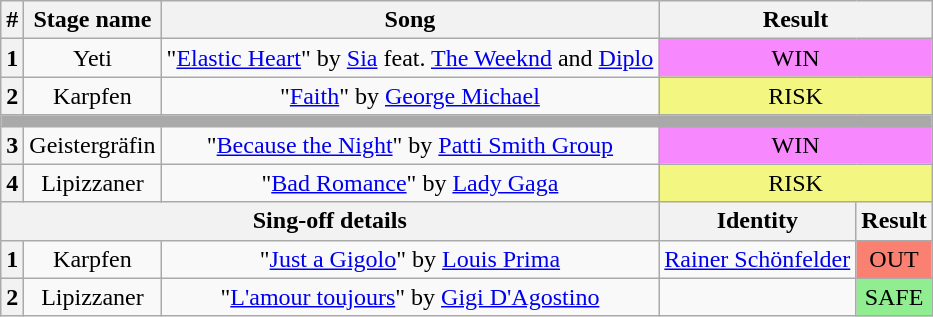<table class="wikitable plainrowheaders" style="text-align: center;">
<tr>
<th>#</th>
<th>Stage name</th>
<th>Song</th>
<th colspan=2>Result</th>
</tr>
<tr>
<th>1</th>
<td>Yeti</td>
<td>"<a href='#'>Elastic Heart</a>" by <a href='#'>Sia</a> feat. <a href='#'>The Weeknd</a> and <a href='#'>Diplo</a></td>
<td colspan=2 bgcolor="#F888FD">WIN</td>
</tr>
<tr>
<th>2</th>
<td>Karpfen</td>
<td>"<a href='#'>Faith</a>" by <a href='#'>George Michael</a></td>
<td colspan=2 bgcolor="#F3F781">RISK</td>
</tr>
<tr>
<td colspan="5" style="background:darkgray"></td>
</tr>
<tr>
<th>3</th>
<td>Geistergräfin</td>
<td>"<a href='#'>Because the Night</a>" by <a href='#'>Patti Smith Group</a></td>
<td colspan=2 bgcolor="#F888FD">WIN</td>
</tr>
<tr>
<th>4</th>
<td>Lipizzaner</td>
<td>"<a href='#'>Bad Romance</a>" by <a href='#'>Lady Gaga</a></td>
<td colspan=2 bgcolor="#F3F781">RISK</td>
</tr>
<tr>
<th colspan="3">Sing-off details</th>
<th>Identity</th>
<th>Result</th>
</tr>
<tr>
<th>1</th>
<td>Karpfen</td>
<td>"<a href='#'>Just a Gigolo</a>" by <a href='#'>Louis Prima</a></td>
<td><a href='#'>Rainer Schönfelder</a></td>
<td bgcolor=salmon>OUT</td>
</tr>
<tr>
<th>2</th>
<td>Lipizzaner</td>
<td>"<a href='#'>L'amour toujours</a>" by <a href='#'>Gigi D'Agostino</a></td>
<td></td>
<td bgcolor=lightgreen>SAFE</td>
</tr>
</table>
